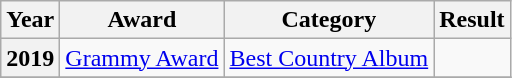<table class="wikitable sortable plainrowheaders">
<tr>
<th>Year</th>
<th>Award</th>
<th>Category</th>
<th>Result</th>
</tr>
<tr>
<th>2019</th>
<td><a href='#'>Grammy Award</a></td>
<td><a href='#'>Best Country Album</a></td>
<td></td>
</tr>
<tr>
</tr>
</table>
